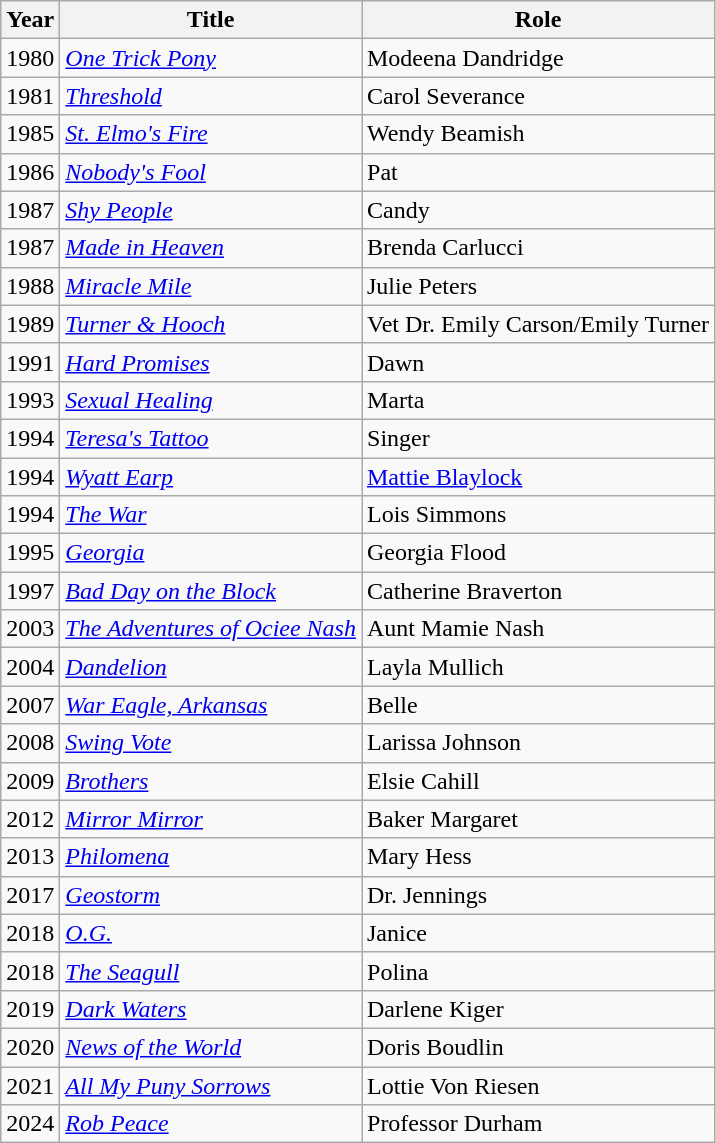<table class="wikitable sortable">
<tr>
<th>Year</th>
<th>Title</th>
<th>Role</th>
</tr>
<tr>
<td>1980</td>
<td><em><a href='#'>One Trick Pony</a></em></td>
<td>Modeena Dandridge</td>
</tr>
<tr>
<td>1981</td>
<td><em><a href='#'>Threshold</a></em></td>
<td>Carol Severance</td>
</tr>
<tr>
<td>1985</td>
<td><em><a href='#'>St. Elmo's Fire</a></em></td>
<td>Wendy Beamish</td>
</tr>
<tr>
<td>1986</td>
<td><em><a href='#'>Nobody's Fool</a></em></td>
<td>Pat</td>
</tr>
<tr>
<td>1987</td>
<td><em><a href='#'>Shy People</a></em></td>
<td>Candy</td>
</tr>
<tr>
<td>1987</td>
<td><em><a href='#'>Made in Heaven</a></em></td>
<td>Brenda Carlucci</td>
</tr>
<tr>
<td>1988</td>
<td><em><a href='#'>Miracle Mile</a></em></td>
<td>Julie Peters</td>
</tr>
<tr>
<td>1989</td>
<td><em><a href='#'>Turner & Hooch</a></em></td>
<td>Vet Dr. Emily Carson/Emily Turner</td>
</tr>
<tr>
<td>1991</td>
<td><em><a href='#'>Hard Promises</a></em></td>
<td>Dawn</td>
</tr>
<tr>
<td>1993</td>
<td><em><a href='#'>Sexual Healing</a></em></td>
<td>Marta</td>
</tr>
<tr>
<td>1994</td>
<td><em><a href='#'>Teresa's Tattoo</a></em></td>
<td>Singer</td>
</tr>
<tr>
<td>1994</td>
<td><em><a href='#'>Wyatt Earp</a></em></td>
<td><a href='#'>Mattie Blaylock</a></td>
</tr>
<tr>
<td>1994</td>
<td><em><a href='#'>The War</a></em></td>
<td>Lois Simmons</td>
</tr>
<tr>
<td>1995</td>
<td><em><a href='#'>Georgia</a></em></td>
<td>Georgia Flood</td>
</tr>
<tr>
<td>1997</td>
<td><em><a href='#'>Bad Day on the Block</a></em></td>
<td>Catherine Braverton</td>
</tr>
<tr>
<td>2003</td>
<td><em><a href='#'>The Adventures of Ociee Nash</a></em></td>
<td>Aunt Mamie Nash</td>
</tr>
<tr>
<td>2004</td>
<td><em><a href='#'>Dandelion</a></em></td>
<td>Layla Mullich</td>
</tr>
<tr>
<td>2007</td>
<td><em><a href='#'>War Eagle, Arkansas</a></em></td>
<td>Belle</td>
</tr>
<tr>
<td>2008</td>
<td><em><a href='#'>Swing Vote</a></em></td>
<td>Larissa Johnson</td>
</tr>
<tr>
<td>2009</td>
<td><em><a href='#'>Brothers</a></em></td>
<td>Elsie Cahill</td>
</tr>
<tr>
<td>2012</td>
<td><em><a href='#'>Mirror Mirror</a></em></td>
<td>Baker Margaret</td>
</tr>
<tr>
<td>2013</td>
<td><em><a href='#'>Philomena</a></em></td>
<td>Mary Hess</td>
</tr>
<tr>
<td>2017</td>
<td><em><a href='#'>Geostorm</a></em></td>
<td>Dr. Jennings</td>
</tr>
<tr>
<td>2018</td>
<td><em><a href='#'>O.G.</a></em></td>
<td>Janice</td>
</tr>
<tr>
<td>2018</td>
<td><em><a href='#'>The Seagull</a></em></td>
<td>Polina</td>
</tr>
<tr>
<td>2019</td>
<td><em><a href='#'>Dark Waters</a></em></td>
<td>Darlene Kiger</td>
</tr>
<tr>
<td>2020</td>
<td><em><a href='#'>News of the World</a></em></td>
<td>Doris Boudlin</td>
</tr>
<tr>
<td>2021</td>
<td><em><a href='#'>All My Puny Sorrows</a></em></td>
<td>Lottie Von Riesen</td>
</tr>
<tr>
<td>2024</td>
<td><em><a href='#'>Rob Peace</a></em></td>
<td>Professor Durham</td>
</tr>
</table>
